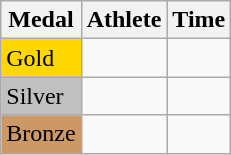<table class="wikitable">
<tr>
<th>Medal</th>
<th>Athlete</th>
<th>Time</th>
</tr>
<tr>
<td bgcolor="gold">Gold</td>
<td></td>
<td></td>
</tr>
<tr>
<td bgcolor="silver">Silver</td>
<td></td>
<td></td>
</tr>
<tr>
<td bgcolor="CC9966">Bronze</td>
<td></td>
<td></td>
</tr>
</table>
